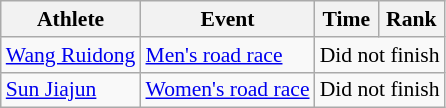<table class=wikitable style=font-size:90%;>
<tr>
<th>Athlete</th>
<th>Event</th>
<th>Time</th>
<th>Rank</th>
</tr>
<tr align=center>
<td align=left><a href='#'>Wang Ruidong</a></td>
<td align=left><a href='#'>Men's road race</a></td>
<td colspan=2>Did not finish</td>
</tr>
<tr align=center>
<td align=left><a href='#'>Sun Jiajun</a></td>
<td align=left><a href='#'>Women's road race</a></td>
<td colspan=2>Did not finish</td>
</tr>
</table>
